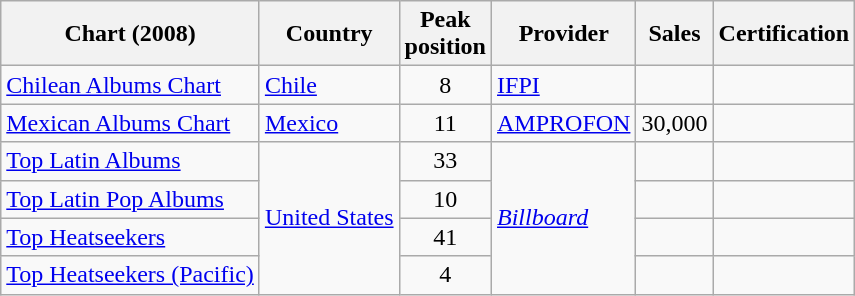<table class="wikitable sortable">
<tr>
<th>Chart (2008)</th>
<th>Country</th>
<th>Peak<br>position</th>
<th>Provider</th>
<th>Sales</th>
<th>Certification</th>
</tr>
<tr>
<td><a href='#'>Chilean Albums Chart</a></td>
<td><a href='#'>Chile</a></td>
<td align="center">8</td>
<td><a href='#'>IFPI</a></td>
<td></td>
<td></td>
</tr>
<tr>
<td><a href='#'>Mexican Albums Chart</a></td>
<td><a href='#'>Mexico</a></td>
<td align="center">11</td>
<td><a href='#'>AMPROFON</a></td>
<td>30,000</td>
<td></td>
</tr>
<tr>
<td><a href='#'>Top Latin Albums</a></td>
<td rowspan="4"><a href='#'>United States</a></td>
<td align="center">33</td>
<td rowspan="4"><em><a href='#'>Billboard</a></em></td>
<td></td>
<td></td>
</tr>
<tr>
<td><a href='#'>Top Latin Pop Albums</a></td>
<td align="center">10</td>
<td></td>
<td></td>
</tr>
<tr>
<td><a href='#'>Top Heatseekers</a></td>
<td align="center">41</td>
<td></td>
<td></td>
</tr>
<tr>
<td><a href='#'>Top Heatseekers (Pacific)</a></td>
<td align="center">4</td>
<td></td>
<td></td>
</tr>
</table>
